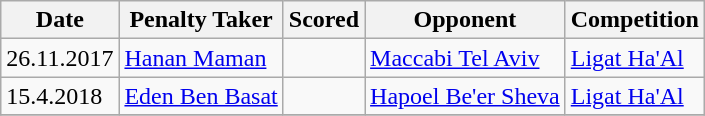<table class="wikitable">
<tr>
<th>Date</th>
<th>Penalty Taker</th>
<th>Scored</th>
<th>Opponent</th>
<th>Competition</th>
</tr>
<tr>
<td>26.11.2017</td>
<td><a href='#'>Hanan Maman</a></td>
<td></td>
<td><a href='#'>Maccabi Tel Aviv</a></td>
<td><a href='#'>Ligat Ha'Al</a></td>
</tr>
<tr>
<td>15.4.2018</td>
<td><a href='#'>Eden Ben Basat</a></td>
<td></td>
<td><a href='#'>Hapoel Be'er Sheva</a></td>
<td><a href='#'>Ligat Ha'Al</a></td>
</tr>
<tr>
</tr>
</table>
